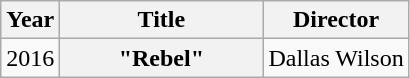<table class="wikitable plainrowheaders">
<tr>
<th>Year</th>
<th style="width:8em;">Title</th>
<th>Director</th>
</tr>
<tr>
<td>2016</td>
<th scope="row">"Rebel"</th>
<td>Dallas Wilson</td>
</tr>
</table>
